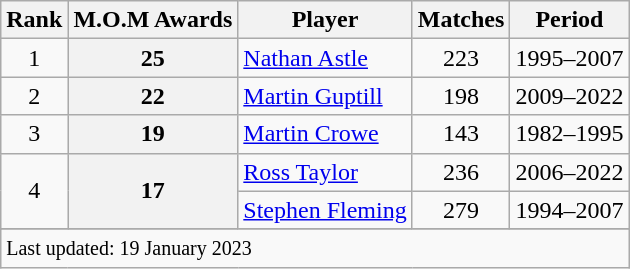<table class="wikitable plainrowheaders sortable">
<tr>
<th scope=col>Rank</th>
<th scope=col>M.O.M Awards</th>
<th scope=col>Player</th>
<th scope=col>Matches</th>
<th scope=col>Period</th>
</tr>
<tr>
<td align=center>1</td>
<th scope=row style=text-align:center;>25</th>
<td><a href='#'>Nathan Astle</a></td>
<td align=center>223</td>
<td>1995–2007</td>
</tr>
<tr>
<td align=center>2</td>
<th scope=row style=text-align:center;>22</th>
<td><a href='#'>Martin Guptill</a></td>
<td align=center>198</td>
<td>2009–2022</td>
</tr>
<tr>
<td align=center>3</td>
<th scope=row style=text-align:center;>19</th>
<td><a href='#'>Martin Crowe</a></td>
<td align=center>143</td>
<td>1982–1995</td>
</tr>
<tr>
<td align=center rowspan=2>4</td>
<th scope=row style=text-align:center; rowspan=2>17</th>
<td><a href='#'>Ross Taylor</a></td>
<td align=center>236</td>
<td>2006–2022</td>
</tr>
<tr>
<td><a href='#'>Stephen Fleming</a></td>
<td align=center>279</td>
<td>1994–2007</td>
</tr>
<tr>
</tr>
<tr class=sortbottom>
<td colspan=5><small>Last updated: 19 January 2023</small></td>
</tr>
</table>
